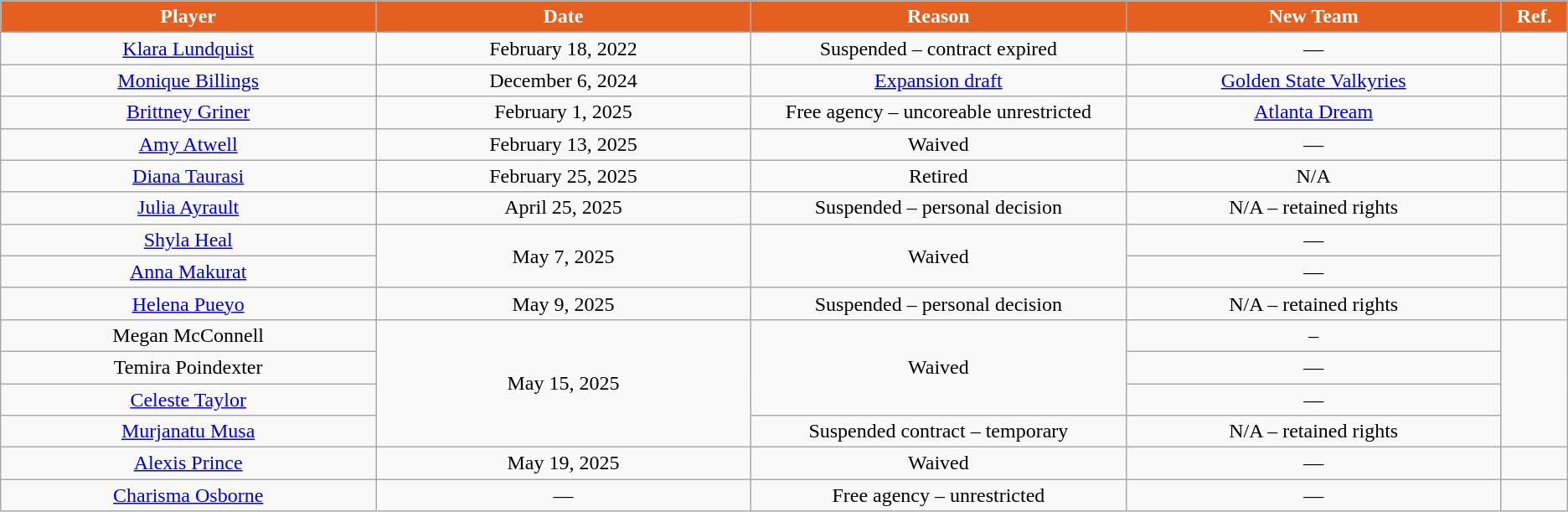<table class="wikitable sortable sortable" style="text-align: center">
<tr>
<th style="background:#E56020; color:white" width="10%">Player</th>
<th style="background:#E56020; color:white" width="10%">Date</th>
<th style="background:#E56020; color:white" width="10%">Reason</th>
<th style="background:#E56020; color:white" width="10%">New Team</th>
<th style="background:#E56020; color:white" width="1%" class="unsortable">Ref.</th>
</tr>
<tr>
<td><a href='#'>Klara Lundquist</a></td>
<td>February 18, 2022</td>
<td>Suspended – contract expired</td>
<td>—</td>
<td></td>
</tr>
<tr>
<td><a href='#'>Monique Billings</a></td>
<td>December 6, 2024</td>
<td><a href='#'>Expansion draft</a></td>
<td><a href='#'>Golden State Valkyries</a></td>
<td></td>
</tr>
<tr>
<td><a href='#'>Brittney Griner</a></td>
<td>February 1, 2025</td>
<td>Free agency – uncoreable unrestricted</td>
<td><a href='#'>Atlanta Dream</a></td>
<td></td>
</tr>
<tr>
<td><a href='#'>Amy Atwell</a></td>
<td>February 13, 2025</td>
<td>Waived</td>
<td>—</td>
<td></td>
</tr>
<tr>
<td><a href='#'>Diana Taurasi</a></td>
<td>February 25, 2025</td>
<td>Retired</td>
<td>N/A</td>
<td></td>
</tr>
<tr>
<td><a href='#'>Julia Ayrault</a></td>
<td>April 25, 2025</td>
<td>Suspended – personal decision</td>
<td>N/A – retained rights</td>
<td></td>
</tr>
<tr>
<td><a href='#'>Shyla Heal</a></td>
<td rowspan=2>May 7, 2025</td>
<td rowspan=2>Waived</td>
<td>—</td>
<td rowspan=2></td>
</tr>
<tr>
<td><a href='#'>Anna Makurat</a></td>
<td>—</td>
</tr>
<tr>
<td><a href='#'>Helena Pueyo</a></td>
<td>May 9, 2025</td>
<td>Suspended – personal decision</td>
<td>N/A – retained rights</td>
<td></td>
</tr>
<tr>
<td>Megan McConnell</td>
<td rowspan=4>May 15, 2025</td>
<td rowspan=3>Waived</td>
<td>–</td>
<td rowspan=4></td>
</tr>
<tr>
<td>Temira Poindexter</td>
<td>—</td>
</tr>
<tr>
<td><a href='#'>Celeste Taylor</a></td>
<td>—</td>
</tr>
<tr>
<td><a href='#'>Murjanatu Musa</a></td>
<td>Suspended contract – temporary</td>
<td>N/A – retained rights</td>
</tr>
<tr>
<td><a href='#'>Alexis Prince</a></td>
<td>May 19, 2025</td>
<td>Waived</td>
<td>—</td>
<td></td>
</tr>
<tr>
<td><a href='#'>Charisma Osborne</a></td>
<td>—</td>
<td>Free agency – unrestricted</td>
<td>—</td>
<td></td>
</tr>
</table>
